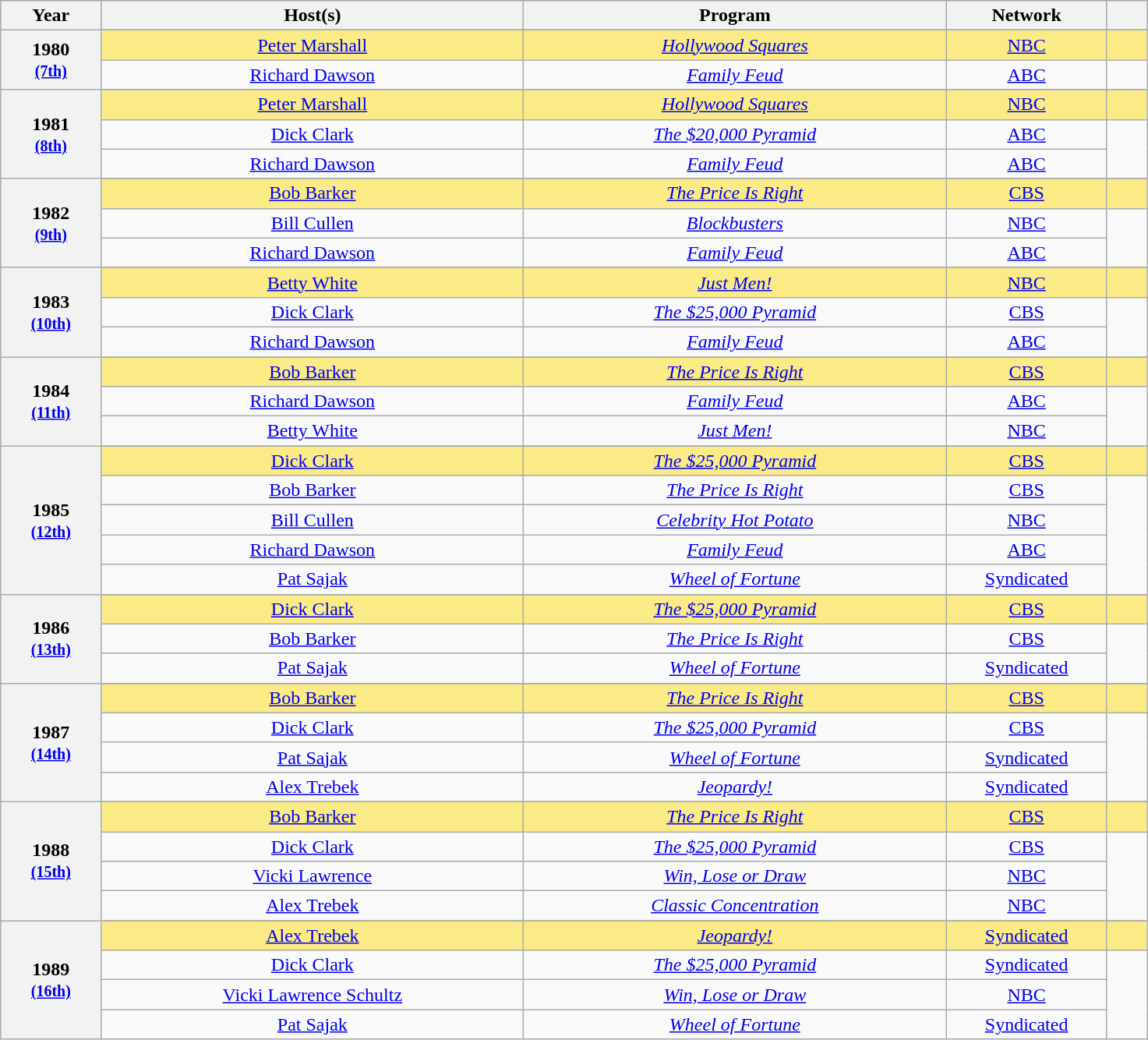<table class="wikitable" style="text-align:center">
<tr bgcolor="#bebebe">
<th scope="col" width="5%">Year</th>
<th scope="col" width="21%">Host(s)</th>
<th scope="col" width="21%">Program</th>
<th scope="col" width="8%">Network</th>
<th style="width:2%;"></th>
</tr>
<tr>
<th scope="row" rowspan=3 style="text-align:center">1980 <br><small><a href='#'>(7th)</a></small></th>
</tr>
<tr style="background:#FAEB86">
<td><a href='#'>Peter Marshall</a> </td>
<td><em><a href='#'>Hollywood Squares</a></em></td>
<td style="text-align:center;"><a href='#'>NBC</a></td>
<td style="text-align:center;"></td>
</tr>
<tr>
<td><a href='#'>Richard Dawson</a></td>
<td><em><a href='#'>Family Feud</a></em></td>
<td style="text-align:center;"><a href='#'>ABC</a></td>
<td></td>
</tr>
<tr>
<th scope="row" rowspan=4 style="text-align:center">1981 <br><small><a href='#'>(8th)</a></small></th>
</tr>
<tr style="background:#FAEB86">
<td><a href='#'>Peter Marshall</a> </td>
<td><em><a href='#'>Hollywood Squares</a></em></td>
<td style="text-align:center;"><a href='#'>NBC</a></td>
<td style="text-align:center;"></td>
</tr>
<tr>
<td><a href='#'>Dick Clark</a></td>
<td><em><a href='#'>The $20,000 Pyramid</a></em></td>
<td style="text-align:center;"><a href='#'>ABC</a></td>
<td rowspan=2></td>
</tr>
<tr>
<td><a href='#'>Richard Dawson</a></td>
<td><em><a href='#'>Family Feud</a></em></td>
<td style="text-align:center;"><a href='#'>ABC</a></td>
</tr>
<tr>
<th scope="row" rowspan=4 style="text-align:center">1982 <br><small><a href='#'>(9th)</a></small></th>
</tr>
<tr style="background:#FAEB86">
<td><a href='#'>Bob Barker</a> </td>
<td><em><a href='#'>The Price Is Right</a></em></td>
<td style="text-align:center;"><a href='#'>CBS</a></td>
<td></td>
</tr>
<tr>
<td><a href='#'>Bill Cullen</a></td>
<td><em><a href='#'>Blockbusters</a></em></td>
<td style="text-align:center;"><a href='#'>NBC</a></td>
<td rowspan=2 style="text-align:center;"></td>
</tr>
<tr>
<td><a href='#'>Richard Dawson</a></td>
<td><em><a href='#'>Family Feud</a></em></td>
<td style="text-align:center;"><a href='#'>ABC</a></td>
</tr>
<tr>
<th scope="row" rowspan=4 style="text-align:center">1983 <br><small><a href='#'>(10th)</a></small></th>
</tr>
<tr style="background:#FAEB86">
<td><a href='#'>Betty White</a> </td>
<td><em><a href='#'>Just Men!</a></em></td>
<td style="text-align:center;"><a href='#'>NBC</a></td>
<td style="text-align:center;"></td>
</tr>
<tr>
<td><a href='#'>Dick Clark</a></td>
<td><em><a href='#'>The $25,000 Pyramid</a></em></td>
<td style="text-align:center;"><a href='#'>CBS</a></td>
<td rowspan=2></td>
</tr>
<tr>
<td><a href='#'>Richard Dawson</a></td>
<td><em><a href='#'>Family Feud</a></em></td>
<td style="text-align:center;"><a href='#'>ABC</a></td>
</tr>
<tr>
<th scope="row" rowspan=4 style="text-align:center">1984 <br><small><a href='#'>(11th)</a></small></th>
</tr>
<tr style="background:#FAEB86">
<td><a href='#'>Bob Barker</a> </td>
<td><em><a href='#'>The Price Is Right</a></em></td>
<td style="text-align:center;"><a href='#'>CBS</a></td>
<td style="text-align:center;"></td>
</tr>
<tr>
<td><a href='#'>Richard Dawson</a></td>
<td><em><a href='#'>Family Feud</a></em></td>
<td style="text-align:center;"><a href='#'>ABC</a></td>
<td rowspan=2 style="text-align:center;"></td>
</tr>
<tr>
<td><a href='#'>Betty White</a></td>
<td><em><a href='#'>Just Men!</a></em></td>
<td style="text-align:center;"><a href='#'>NBC</a></td>
</tr>
<tr>
<th scope="row" rowspan=6 style="text-align:center">1985 <br><small><a href='#'>(12th)</a></small></th>
</tr>
<tr style="background:#FAEB86">
<td><a href='#'>Dick Clark</a> </td>
<td><em><a href='#'>The $25,000 Pyramid</a></em></td>
<td style="text-align:center;"><a href='#'>CBS</a></td>
<td style="text-align:center;"></td>
</tr>
<tr>
<td><a href='#'>Bob Barker</a></td>
<td><em><a href='#'>The Price Is Right</a></em></td>
<td style="text-align:center;"><a href='#'>CBS</a></td>
<td rowspan=4 style="text-align:center;"></td>
</tr>
<tr>
<td><a href='#'>Bill Cullen</a></td>
<td><em><a href='#'>Celebrity Hot Potato</a></em></td>
<td style="text-align:center;"><a href='#'>NBC</a></td>
</tr>
<tr>
<td><a href='#'>Richard Dawson</a></td>
<td><em><a href='#'>Family Feud</a></em></td>
<td style="text-align:center;"><a href='#'>ABC</a></td>
</tr>
<tr>
<td><a href='#'>Pat Sajak</a></td>
<td><em><a href='#'>Wheel of Fortune</a></em></td>
<td style="text-align:center;"><a href='#'>Syndicated</a></td>
</tr>
<tr>
<th scope="row" rowspan=4 style="text-align:center">1986 <br><small><a href='#'>(13th)</a></small></th>
</tr>
<tr style="background:#FAEB86">
<td><a href='#'>Dick Clark</a> </td>
<td><em><a href='#'>The $25,000 Pyramid</a></em></td>
<td style="text-align:center;"><a href='#'>CBS</a></td>
<td style="text-align:center;"></td>
</tr>
<tr>
<td><a href='#'>Bob Barker</a></td>
<td><em><a href='#'>The Price Is Right</a></em></td>
<td style="text-align:center;"><a href='#'>CBS</a></td>
<td rowspan=2 style="text-align:center;"></td>
</tr>
<tr>
<td><a href='#'>Pat Sajak</a></td>
<td><em><a href='#'>Wheel of Fortune</a></em></td>
<td style="text-align:center;"><a href='#'>Syndicated</a></td>
</tr>
<tr>
<th scope="row" rowspan=5 style="text-align:center">1987 <br><small><a href='#'>(14th)</a></small></th>
</tr>
<tr style="background:#FAEB86">
<td><a href='#'>Bob Barker</a> </td>
<td><em><a href='#'>The Price Is Right</a></em></td>
<td style="text-align:center;"><a href='#'>CBS</a></td>
<td style="text-align:center;"></td>
</tr>
<tr>
<td><a href='#'>Dick Clark</a></td>
<td><em><a href='#'>The $25,000 Pyramid</a></em></td>
<td style="text-align:center;"><a href='#'>CBS</a></td>
<td rowspan=3 style="text-align:center;"></td>
</tr>
<tr>
<td><a href='#'>Pat Sajak</a></td>
<td><em><a href='#'>Wheel of Fortune</a></em></td>
<td style="text-align:center;"><a href='#'>Syndicated</a></td>
</tr>
<tr>
<td><a href='#'>Alex Trebek</a></td>
<td><em><a href='#'>Jeopardy!</a></em></td>
<td style="text-align:center;"><a href='#'>Syndicated</a></td>
</tr>
<tr>
<th scope="row" rowspan=5 style="text-align:center">1988 <br><small><a href='#'>(15th)</a></small></th>
</tr>
<tr style="background:#FAEB86">
<td><a href='#'>Bob Barker</a> </td>
<td><em><a href='#'>The Price Is Right</a></em></td>
<td style="text-align:center;"><a href='#'>CBS</a></td>
<td style="text-align:center;"></td>
</tr>
<tr>
<td><a href='#'>Dick Clark</a></td>
<td><em><a href='#'>The $25,000 Pyramid</a></em></td>
<td style="text-align:center;"><a href='#'>CBS</a></td>
<td rowspan=3 style="text-align:center;"></td>
</tr>
<tr>
<td><a href='#'>Vicki Lawrence</a></td>
<td><em><a href='#'>Win, Lose or Draw</a></em></td>
<td style="text-align:center;"><a href='#'>NBC</a></td>
</tr>
<tr>
<td><a href='#'>Alex Trebek</a></td>
<td><em><a href='#'>Classic Concentration</a></em></td>
<td style="text-align:center;"><a href='#'>NBC</a></td>
</tr>
<tr>
<th scope="row" rowspan=5 style="text-align:center">1989 <br><small><a href='#'>(16th)</a></small></th>
</tr>
<tr style="background:#FAEB86">
<td><a href='#'>Alex Trebek</a> </td>
<td><em><a href='#'>Jeopardy!</a></em></td>
<td style="text-align:center;"><a href='#'>Syndicated</a></td>
<td style="text-align:center;"></td>
</tr>
<tr>
<td><a href='#'>Dick Clark</a></td>
<td><em><a href='#'>The $25,000 Pyramid</a></em></td>
<td style="text-align:center;"><a href='#'>Syndicated</a></td>
<td rowspan=3 style="text-align:center;"></td>
</tr>
<tr>
<td><a href='#'>Vicki Lawrence Schultz</a></td>
<td><em><a href='#'>Win, Lose or Draw</a></em></td>
<td style="text-align:center;"><a href='#'>NBC</a></td>
</tr>
<tr>
<td><a href='#'>Pat Sajak</a></td>
<td><em><a href='#'>Wheel of Fortune</a></em></td>
<td style="text-align:center;"><a href='#'>Syndicated</a></td>
</tr>
</table>
